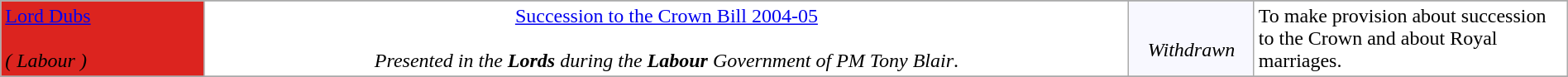<table class="wikitable" width="100%">
<tr bgcolor="#F8F8FF">
</tr>
<tr align="center" bgcolor="#F8F8FF">
<td style="width: 13%;" align="left" bgcolor="#DC241f"><a href='#'>Lord Dubs</a><br><br><em>( Labour )</em></td>
<td style="width: 59%;" bgcolor="#FFFFFF" align="center"><a href='#'>Succession to the Crown Bill 2004-05</a><br><br><em>Presented in the <strong>Lords</strong> during the <strong>Labour</strong> Government of PM Tony Blair</em>.</td>
<td style="width: 8%;"><br><em>Withdrawn</em></td>
<td align="left" bgcolor="#FFFFFF">To make provision about succession to the Crown and about Royal marriages.</td>
</tr>
<tr>
</tr>
</table>
